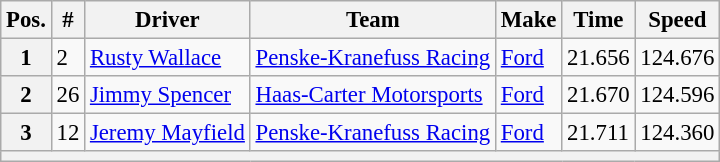<table class="wikitable" style="font-size:95%">
<tr>
<th>Pos.</th>
<th>#</th>
<th>Driver</th>
<th>Team</th>
<th>Make</th>
<th>Time</th>
<th>Speed</th>
</tr>
<tr>
<th>1</th>
<td>2</td>
<td><a href='#'>Rusty Wallace</a></td>
<td><a href='#'>Penske-Kranefuss Racing</a></td>
<td><a href='#'>Ford</a></td>
<td>21.656</td>
<td>124.676</td>
</tr>
<tr>
<th>2</th>
<td>26</td>
<td><a href='#'>Jimmy Spencer</a></td>
<td><a href='#'>Haas-Carter Motorsports</a></td>
<td><a href='#'>Ford</a></td>
<td>21.670</td>
<td>124.596</td>
</tr>
<tr>
<th>3</th>
<td>12</td>
<td><a href='#'>Jeremy Mayfield</a></td>
<td><a href='#'>Penske-Kranefuss Racing</a></td>
<td><a href='#'>Ford</a></td>
<td>21.711</td>
<td>124.360</td>
</tr>
<tr>
<th colspan="7"></th>
</tr>
</table>
